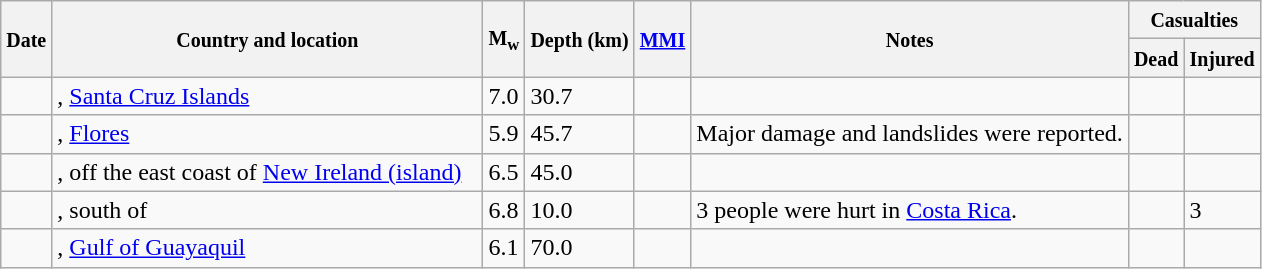<table class="wikitable sortable sort-under" style="border:1px black;  margin-left:1em;">
<tr>
<th rowspan="2"><small>Date</small></th>
<th rowspan="2" style="width: 280px"><small>Country and location</small></th>
<th rowspan="2"><small>M<sub>w</sub></small></th>
<th rowspan="2"><small>Depth (km)</small></th>
<th rowspan="2"><small><a href='#'>MMI</a></small></th>
<th rowspan="2" class="unsortable"><small>Notes</small></th>
<th colspan="2"><small>Casualties</small></th>
</tr>
<tr>
<th><small>Dead</small></th>
<th><small>Injured</small></th>
</tr>
<tr>
<td></td>
<td>, <a href='#'>Santa Cruz Islands</a></td>
<td>7.0</td>
<td>30.7</td>
<td></td>
<td></td>
<td></td>
<td></td>
</tr>
<tr>
<td></td>
<td>, <a href='#'>Flores</a></td>
<td>5.9</td>
<td>45.7</td>
<td></td>
<td>Major damage and landslides were reported.</td>
<td></td>
<td></td>
</tr>
<tr>
<td></td>
<td>, off the east coast of <a href='#'>New Ireland (island)</a></td>
<td>6.5</td>
<td>45.0</td>
<td></td>
<td></td>
<td></td>
<td></td>
</tr>
<tr>
<td></td>
<td>, south of</td>
<td>6.8</td>
<td>10.0</td>
<td></td>
<td>3 people were hurt in <a href='#'>Costa Rica</a>.</td>
<td></td>
<td>3</td>
</tr>
<tr>
<td></td>
<td>, <a href='#'>Gulf of Guayaquil</a></td>
<td>6.1</td>
<td>70.0</td>
<td></td>
<td></td>
<td></td>
<td></td>
</tr>
</table>
